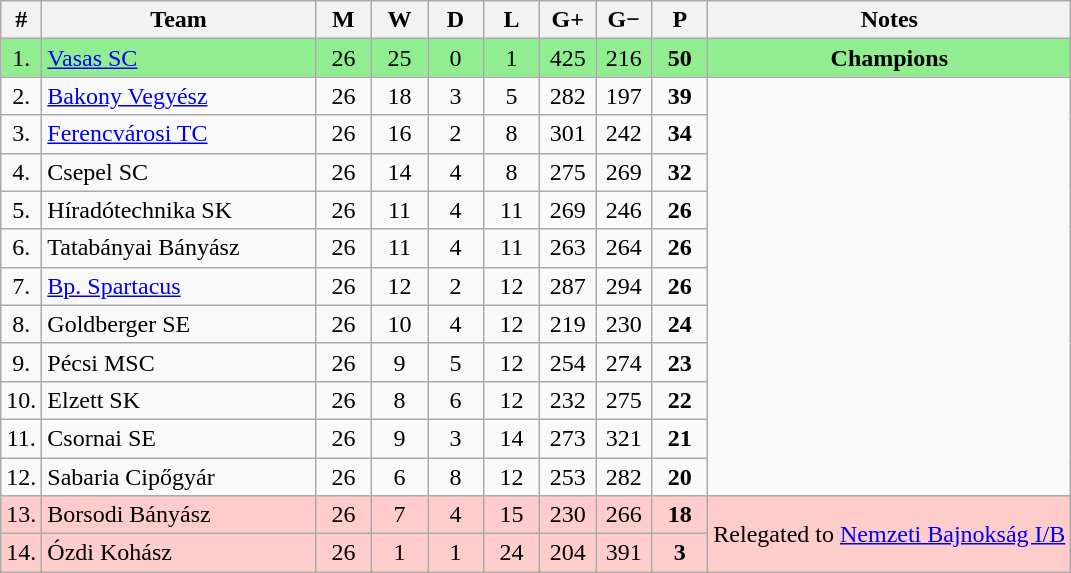<table class="wikitable" style="text-align: center;">
<tr>
<th width="15">#</th>
<th width="175">Team</th>
<th width="30">M</th>
<th width="30">W</th>
<th width="30">D</th>
<th width="30">L</th>
<th width="30">G+</th>
<th width="30">G−</th>
<th width="30">P</th>
<th>Notes</th>
</tr>
<tr style="background: #90EE90;">
<td>1.</td>
<td align="left"><a href='#'>Vasas SC</a></td>
<td>26</td>
<td>25</td>
<td>0</td>
<td>1</td>
<td>425</td>
<td>216</td>
<td><strong>50</strong></td>
<td><strong>Champions</strong></td>
</tr>
<tr>
<td>2.</td>
<td align="left"><a href='#'>Bakony Vegyész</a></td>
<td>26</td>
<td>18</td>
<td>3</td>
<td>5</td>
<td>282</td>
<td>197</td>
<td><strong>39</strong></td>
</tr>
<tr>
<td>3.</td>
<td align="left"><a href='#'>Ferencvárosi TC</a></td>
<td>26</td>
<td>16</td>
<td>2</td>
<td>8</td>
<td>301</td>
<td>242</td>
<td><strong>34</strong></td>
</tr>
<tr>
<td>4.</td>
<td align="left">Csepel SC</td>
<td>26</td>
<td>14</td>
<td>4</td>
<td>8</td>
<td>275</td>
<td>269</td>
<td><strong>32</strong></td>
</tr>
<tr>
<td>5.</td>
<td align="left">Híradótechnika SK</td>
<td>26</td>
<td>11</td>
<td>4</td>
<td>11</td>
<td>269</td>
<td>246</td>
<td><strong>26</strong></td>
</tr>
<tr>
<td>6.</td>
<td align="left">Tatabányai Bányász</td>
<td>26</td>
<td>11</td>
<td>4</td>
<td>11</td>
<td>263</td>
<td>264</td>
<td><strong>26</strong></td>
</tr>
<tr>
<td>7.</td>
<td align="left"><a href='#'>Bp. Spartacus</a></td>
<td>26</td>
<td>12</td>
<td>2</td>
<td>12</td>
<td>287</td>
<td>294</td>
<td><strong>26</strong></td>
</tr>
<tr>
<td>8.</td>
<td align="left">Goldberger SE</td>
<td>26</td>
<td>10</td>
<td>4</td>
<td>12</td>
<td>219</td>
<td>230</td>
<td><strong>24</strong></td>
</tr>
<tr>
<td>9.</td>
<td align="left">Pécsi MSC</td>
<td>26</td>
<td>9</td>
<td>5</td>
<td>12</td>
<td>254</td>
<td>274</td>
<td><strong>23</strong></td>
</tr>
<tr>
<td>10.</td>
<td align="left">Elzett SK</td>
<td>26</td>
<td>8</td>
<td>6</td>
<td>12</td>
<td>232</td>
<td>275</td>
<td><strong>22</strong></td>
</tr>
<tr>
<td>11.</td>
<td align="left">Csornai SE</td>
<td>26</td>
<td>9</td>
<td>3</td>
<td>14</td>
<td>273</td>
<td>321</td>
<td><strong>21</strong></td>
</tr>
<tr>
<td>12.</td>
<td align="left">Sabaria Cipőgyár</td>
<td>26</td>
<td>6</td>
<td>8</td>
<td>12</td>
<td>253</td>
<td>282</td>
<td><strong>20</strong></td>
</tr>
<tr style="background: #FFCCCC;">
<td>13.</td>
<td align="left">Borsodi Bányász</td>
<td>26</td>
<td>7</td>
<td>4</td>
<td>15</td>
<td>230</td>
<td>266</td>
<td><strong>18</strong></td>
<td rowspan="2">Relegated to <a href='#'>Nemzeti Bajnokság I/B</a></td>
</tr>
<tr style="background: #FFCCCC;">
<td>14.</td>
<td align="left">Ózdi Kohász</td>
<td>26</td>
<td>1</td>
<td>1</td>
<td>24</td>
<td>204</td>
<td>391</td>
<td><strong>3</strong></td>
</tr>
</table>
